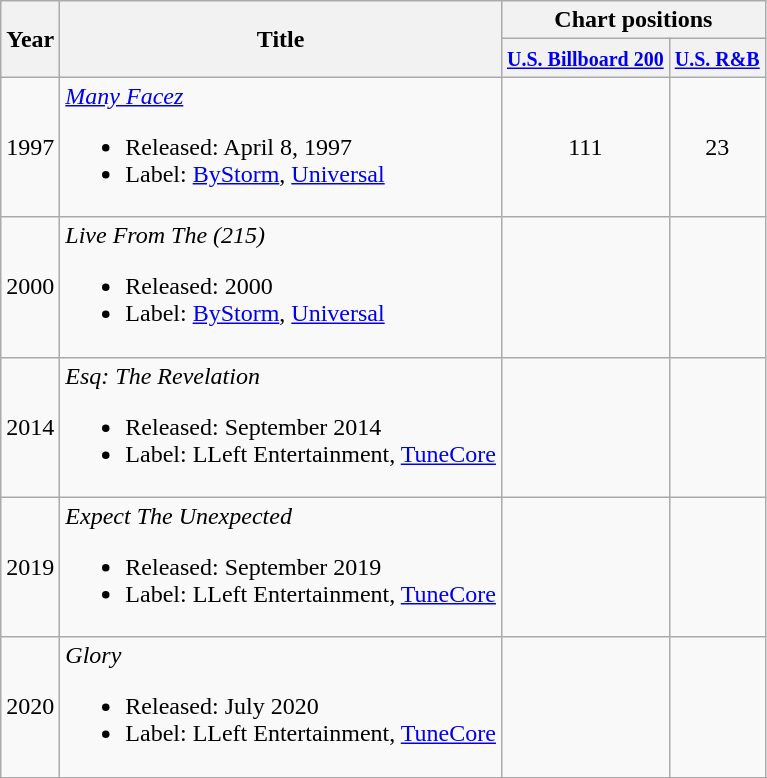<table class="wikitable">
<tr>
<th rowspan="2">Year</th>
<th rowspan="2">Title</th>
<th colspan="2">Chart positions</th>
</tr>
<tr>
<th><small><a href='#'>U.S. Billboard 200</a></small><br></th>
<th><small><a href='#'>U.S. R&B</a></small><br></th>
</tr>
<tr>
<td>1997</td>
<td><em><a href='#'>Many Facez</a></em><br><ul><li>Released: April 8, 1997</li><li>Label: <a href='#'>ByStorm</a>, <a href='#'>Universal</a></li></ul></td>
<td align="center">111</td>
<td align="center">23</td>
</tr>
<tr>
<td>2000</td>
<td><em>Live From The (215)</em><br><ul><li>Released: 2000</li><li>Label: <a href='#'>ByStorm</a>, <a href='#'>Universal</a></li></ul></td>
<td align="center"></td>
<td align="center"></td>
</tr>
<tr>
<td>2014</td>
<td><em>Esq: The Revelation</em><br><ul><li>Released: September 2014</li><li>Label: LLeft Entertainment, <a href='#'>TuneCore</a></li></ul></td>
<td align="center"></td>
<td align="center"></td>
</tr>
<tr>
<td>2019</td>
<td><em>Expect The Unexpected</em><br><ul><li>Released: September 2019</li><li>Label: LLeft Entertainment, <a href='#'>TuneCore</a></li></ul></td>
<td align="center"></td>
<td align="center"></td>
</tr>
<tr>
<td>2020</td>
<td><em>Glory</em><br><ul><li>Released: July 2020</li><li>Label: LLeft Entertainment, <a href='#'>TuneCore</a></li></ul></td>
<td align="center"></td>
<td align="center"></td>
</tr>
<tr>
</tr>
</table>
